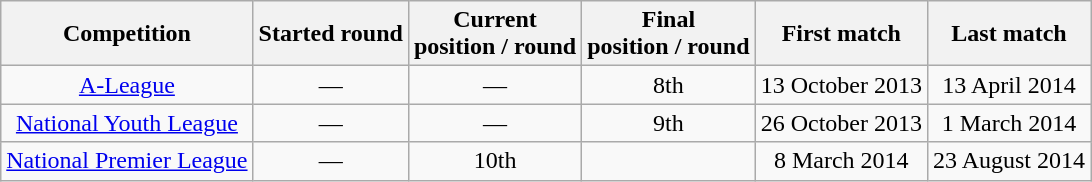<table class="wikitable">
<tr>
<th>Competition</th>
<th>Started round</th>
<th>Current <br>position / round</th>
<th>Final <br>position / round</th>
<th>First match</th>
<th>Last match</th>
</tr>
<tr style="text-align: center">
<td><a href='#'>A-League</a></td>
<td>—</td>
<td>—</td>
<td>8th</td>
<td>13 October 2013</td>
<td>13 April 2014</td>
</tr>
<tr style="text-align: center">
<td><a href='#'>National Youth League</a></td>
<td>—</td>
<td>—</td>
<td>9th</td>
<td>26 October 2013</td>
<td>1 March 2014</td>
</tr>
<tr style="text-align: center">
<td><a href='#'>National Premier League</a></td>
<td>—</td>
<td>10th</td>
<td></td>
<td>8 March 2014</td>
<td>23 August 2014</td>
</tr>
</table>
